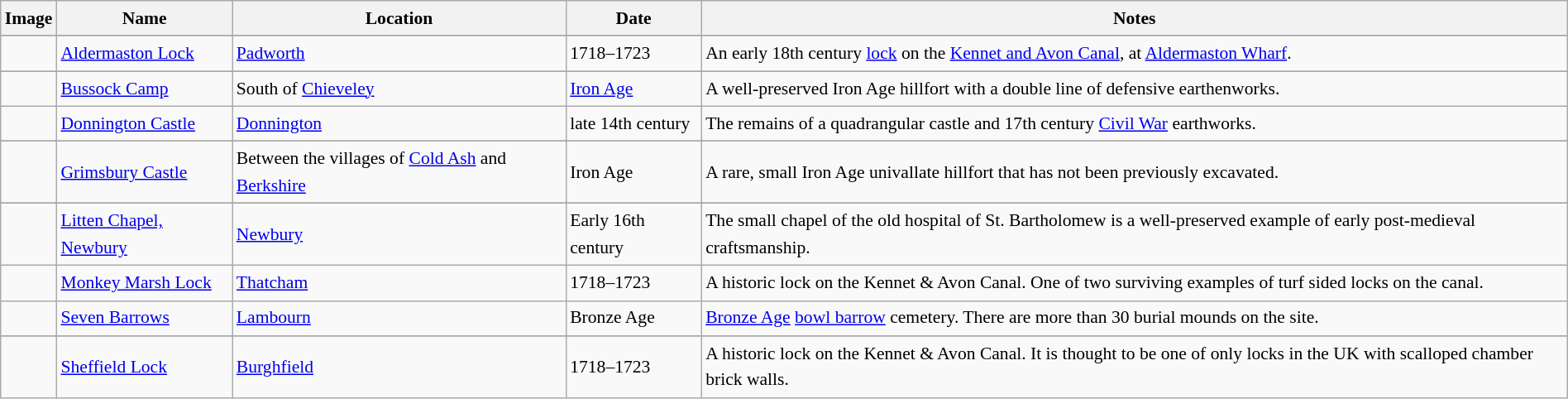<table class="wikitable sortable" style="font-size: 90%;width:100%;border:0px;text-align:left;line-height:150%;">
<tr>
<th class="unsortable">Image</th>
<th>Name</th>
<th>Location</th>
<th>Date</th>
<th class="unsortable">Notes</th>
</tr>
<tr>
</tr>
<tr>
<td></td>
<td><a href='#'>Aldermaston Lock</a></td>
<td><a href='#'>Padworth</a></td>
<td>1718–1723</td>
<td>An early 18th century <a href='#'>lock</a> on the <a href='#'>Kennet and Avon Canal</a>, at <a href='#'>Aldermaston Wharf</a>.</td>
</tr>
<tr>
</tr>
<tr>
<td></td>
<td><a href='#'>Bussock Camp</a></td>
<td>South of <a href='#'>Chieveley</a></td>
<td><a href='#'>Iron Age</a></td>
<td>A well-preserved Iron Age hillfort with a double line of defensive earthenworks.</td>
</tr>
<tr>
<td></td>
<td><a href='#'>Donnington Castle</a></td>
<td><a href='#'>Donnington</a></td>
<td>late 14th century</td>
<td>The remains of a quadrangular castle and 17th century <a href='#'>Civil War</a> earthworks.</td>
</tr>
<tr>
</tr>
<tr>
<td></td>
<td><a href='#'>Grimsbury Castle</a></td>
<td>Between the villages of <a href='#'>Cold Ash</a> and <a href='#'>Berkshire</a></td>
<td>Iron Age</td>
<td>A rare, small Iron Age univallate hillfort that has not been previously excavated.</td>
</tr>
<tr>
</tr>
<tr>
<td></td>
<td><a href='#'>Litten Chapel, Newbury</a></td>
<td><a href='#'>Newbury</a></td>
<td>Early 16th century</td>
<td>The small chapel of the old hospital of St. Bartholomew is a well-preserved example of early post-medieval craftsmanship.</td>
</tr>
<tr>
<td></td>
<td><a href='#'>Monkey Marsh Lock</a></td>
<td><a href='#'>Thatcham</a></td>
<td>1718–1723</td>
<td>A historic lock on the Kennet & Avon Canal. One of two surviving examples of turf sided locks on the canal.</td>
</tr>
<tr>
<td></td>
<td><a href='#'>Seven Barrows</a></td>
<td><a href='#'>Lambourn</a></td>
<td>Bronze Age</td>
<td><a href='#'>Bronze Age</a> <a href='#'>bowl barrow</a> cemetery. There are more than 30 burial mounds on the site.</td>
</tr>
<tr>
</tr>
<tr>
<td></td>
<td><a href='#'>Sheffield Lock</a></td>
<td><a href='#'>Burghfield</a></td>
<td>1718–1723</td>
<td>A historic lock on the Kennet & Avon Canal. It is thought to be one of only locks in the UK  with scalloped chamber brick walls.</td>
</tr>
<tr>
</tr>
</table>
